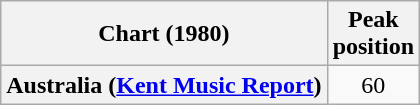<table class="wikitable sortable plainrowheaders" style="text-align:center">
<tr>
<th scope="col">Chart (1980)</th>
<th scope="col">Peak<br>position</th>
</tr>
<tr>
<th scope="row">Australia (<a href='#'>Kent Music Report</a>)</th>
<td style="text-align:center;">60</td>
</tr>
</table>
